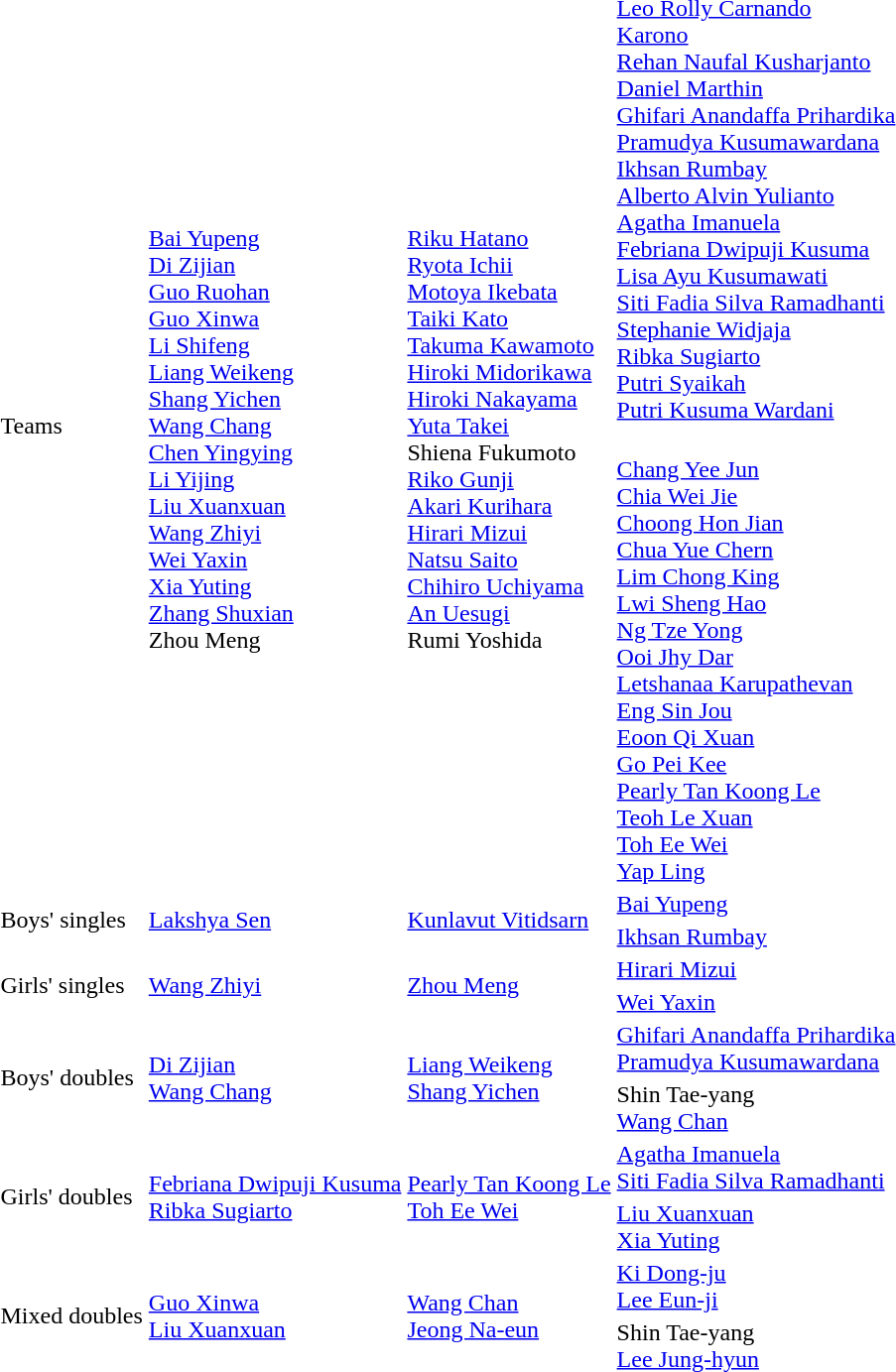<table>
<tr>
<td rowspan=2>Teams<br></td>
<td rowspan=2> <br> <a href='#'>Bai Yupeng</a><br><a href='#'>Di Zijian</a><br><a href='#'>Guo Ruohan</a><br><a href='#'>Guo Xinwa</a><br><a href='#'>Li Shifeng</a><br><a href='#'>Liang Weikeng</a><br><a href='#'>Shang Yichen</a><br><a href='#'>Wang Chang</a><br><a href='#'>Chen Yingying</a><br><a href='#'>Li Yijing</a><br><a href='#'>Liu Xuanxuan</a><br><a href='#'>Wang Zhiyi</a><br><a href='#'>Wei Yaxin</a><br><a href='#'>Xia Yuting</a><br><a href='#'>Zhang Shuxian</a><br>Zhou Meng</td>
<td rowspan=2> <br> <a href='#'>Riku Hatano</a><br><a href='#'>Ryota Ichii</a><br><a href='#'>Motoya Ikebata</a><br><a href='#'>Taiki Kato</a><br><a href='#'>Takuma Kawamoto</a><br><a href='#'>Hiroki Midorikawa</a><br><a href='#'>Hiroki Nakayama</a><br><a href='#'>Yuta Takei</a><br>Shiena Fukumoto<br><a href='#'>Riko Gunji</a><br><a href='#'>Akari Kurihara</a><br><a href='#'>Hirari Mizui</a><br><a href='#'>Natsu Saito</a><br><a href='#'>Chihiro Uchiyama</a><br><a href='#'>An Uesugi</a><br>Rumi Yoshida</td>
<td> <br> <a href='#'>Leo Rolly Carnando</a><br><a href='#'>Karono</a><br><a href='#'>Rehan Naufal Kusharjanto</a><br><a href='#'>Daniel Marthin</a><br><a href='#'>Ghifari Anandaffa Prihardika</a><br><a href='#'>Pramudya Kusumawardana</a><br><a href='#'>Ikhsan Rumbay</a><br><a href='#'>Alberto Alvin Yulianto</a><br><a href='#'>Agatha Imanuela</a><br><a href='#'>Febriana Dwipuji Kusuma</a><br><a href='#'>Lisa Ayu Kusumawati</a><br><a href='#'>Siti Fadia Silva Ramadhanti</a><br><a href='#'>Stephanie Widjaja</a><br><a href='#'>Ribka Sugiarto</a><br><a href='#'>Putri Syaikah</a><br><a href='#'>Putri Kusuma Wardani</a></td>
</tr>
<tr>
<td> <br> <a href='#'>Chang Yee Jun</a><br><a href='#'>Chia Wei Jie</a><br><a href='#'>Choong Hon Jian</a><br><a href='#'>Chua Yue Chern</a><br><a href='#'>Lim Chong King</a><br><a href='#'>Lwi Sheng Hao</a><br><a href='#'>Ng Tze Yong</a><br><a href='#'>Ooi Jhy Dar</a><br><a href='#'>Letshanaa Karupathevan</a><br><a href='#'>Eng Sin Jou</a><br><a href='#'>Eoon Qi Xuan</a><br><a href='#'>Go Pei Kee</a><br><a href='#'>Pearly Tan Koong Le</a><br><a href='#'>Teoh Le Xuan</a><br><a href='#'>Toh Ee Wei</a><br><a href='#'>Yap Ling</a></td>
</tr>
<tr>
<td rowspan=2>Boys' singles<br></td>
<td rowspan=2> <a href='#'>Lakshya Sen</a></td>
<td rowspan=2> <a href='#'>Kunlavut Vitidsarn</a></td>
<td> <a href='#'>Bai Yupeng</a></td>
</tr>
<tr>
<td> <a href='#'>Ikhsan Rumbay</a></td>
</tr>
<tr>
<td rowspan=2>Girls' singles<br></td>
<td rowspan=2> <a href='#'>Wang Zhiyi</a></td>
<td rowspan=2> <a href='#'>Zhou Meng</a></td>
<td> <a href='#'>Hirari Mizui</a></td>
</tr>
<tr>
<td> <a href='#'>Wei Yaxin</a></td>
</tr>
<tr>
<td rowspan=2>Boys' doubles<br></td>
<td rowspan=2> <a href='#'>Di Zijian</a><br> <a href='#'>Wang Chang</a></td>
<td rowspan=2> <a href='#'>Liang Weikeng</a><br> <a href='#'>Shang Yichen</a></td>
<td> <a href='#'>Ghifari Anandaffa Prihardika</a><br> <a href='#'>Pramudya Kusumawardana</a></td>
</tr>
<tr>
<td> Shin Tae-yang<br> <a href='#'>Wang Chan</a></td>
</tr>
<tr>
<td rowspan=2>Girls' doubles<br></td>
<td rowspan=2> <a href='#'>Febriana Dwipuji Kusuma</a><br> <a href='#'>Ribka Sugiarto</a></td>
<td rowspan=2> <a href='#'>Pearly Tan Koong Le</a><br> <a href='#'>Toh Ee Wei</a></td>
<td> <a href='#'>Agatha Imanuela</a><br> <a href='#'>Siti Fadia Silva Ramadhanti</a></td>
</tr>
<tr>
<td> <a href='#'>Liu Xuanxuan</a><br> <a href='#'>Xia Yuting</a></td>
</tr>
<tr>
<td rowspan=2>Mixed doubles<br></td>
<td rowspan=2> <a href='#'>Guo Xinwa</a> <br> <a href='#'>Liu Xuanxuan</a></td>
<td rowspan=2> <a href='#'>Wang Chan</a><br> <a href='#'>Jeong Na-eun</a></td>
<td> <a href='#'>Ki Dong-ju</a><br> <a href='#'>Lee Eun-ji</a></td>
</tr>
<tr>
<td> Shin Tae-yang<br> <a href='#'>Lee Jung-hyun</a></td>
</tr>
<tr>
</tr>
</table>
